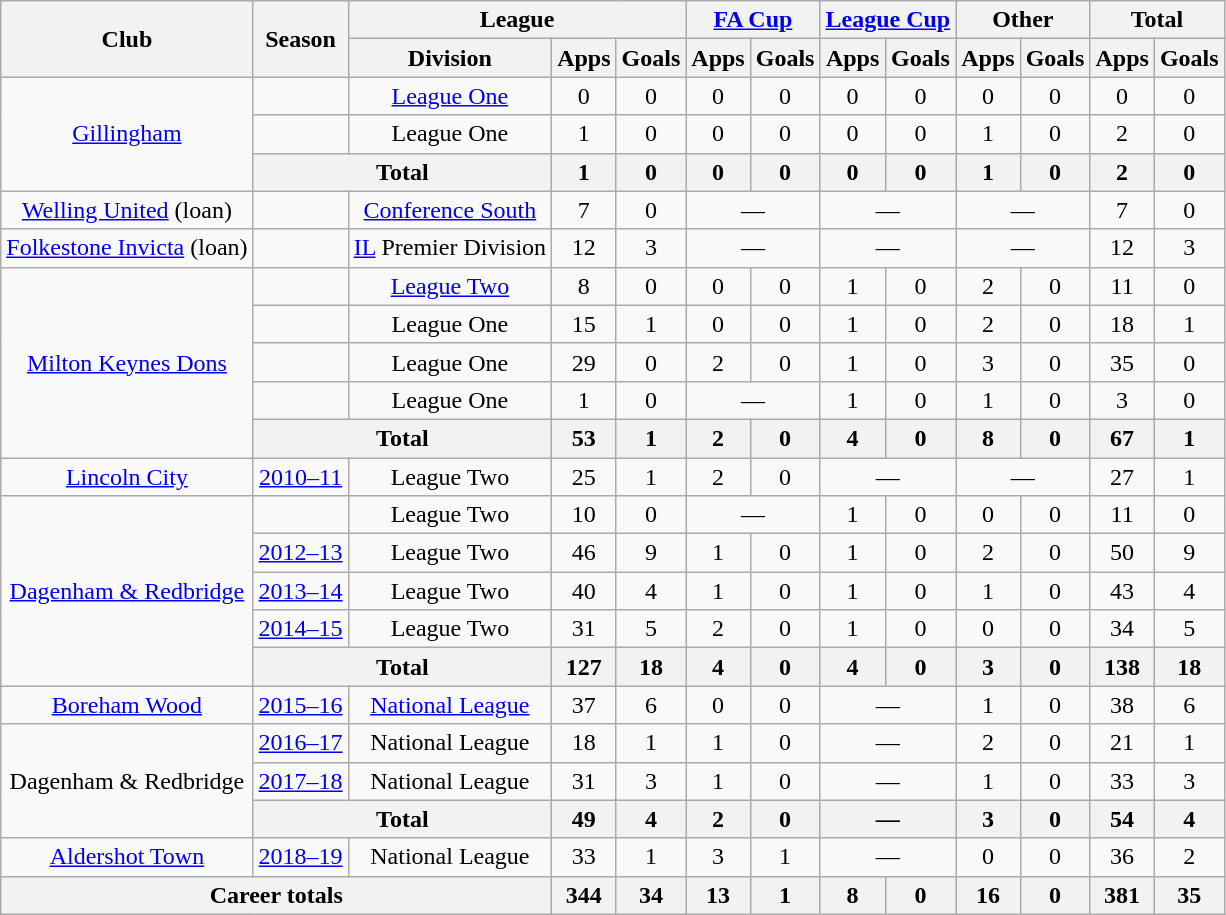<table class="wikitable" style="text-align: center;">
<tr>
<th rowspan="2">Club</th>
<th rowspan="2">Season</th>
<th colspan="3">League</th>
<th colspan="2"><a href='#'>FA Cup</a></th>
<th colspan="2"><a href='#'>League Cup</a></th>
<th colspan="2">Other</th>
<th colspan="2">Total</th>
</tr>
<tr>
<th>Division</th>
<th>Apps</th>
<th>Goals</th>
<th>Apps</th>
<th>Goals</th>
<th>Apps</th>
<th>Goals</th>
<th>Apps</th>
<th>Goals</th>
<th>Apps</th>
<th>Goals</th>
</tr>
<tr>
<td rowspan="3" valign="center"><a href='#'>Gillingham</a></td>
<td></td>
<td><a href='#'>League One</a></td>
<td>0</td>
<td>0</td>
<td>0</td>
<td>0</td>
<td>0</td>
<td>0</td>
<td>0</td>
<td>0</td>
<td>0</td>
<td>0</td>
</tr>
<tr>
<td></td>
<td>League One</td>
<td>1</td>
<td>0</td>
<td>0</td>
<td>0</td>
<td>0</td>
<td>0</td>
<td>1</td>
<td>0</td>
<td>2</td>
<td>0</td>
</tr>
<tr>
<th colspan="2">Total</th>
<th>1</th>
<th>0</th>
<th>0</th>
<th>0</th>
<th>0</th>
<th>0</th>
<th>1</th>
<th>0</th>
<th>2</th>
<th>0</th>
</tr>
<tr>
<td><a href='#'>Welling United</a> (loan)</td>
<td></td>
<td><a href='#'>Conference South</a></td>
<td>7</td>
<td>0</td>
<td colspan="2">—</td>
<td colspan="2">—</td>
<td colspan="2">—</td>
<td>7</td>
<td>0</td>
</tr>
<tr>
<td><a href='#'>Folkestone Invicta</a> (loan)</td>
<td></td>
<td><a href='#'>IL</a> Premier Division</td>
<td>12</td>
<td>3</td>
<td colspan="2">—</td>
<td colspan="2">—</td>
<td colspan="2">—</td>
<td>12</td>
<td>3</td>
</tr>
<tr>
<td rowspan="5" valign="center"><a href='#'>Milton Keynes Dons</a></td>
<td></td>
<td><a href='#'>League Two</a></td>
<td>8</td>
<td>0</td>
<td>0</td>
<td>0</td>
<td>1</td>
<td>0</td>
<td>2</td>
<td>0</td>
<td>11</td>
<td>0</td>
</tr>
<tr>
<td></td>
<td>League One</td>
<td>15</td>
<td>1</td>
<td>0</td>
<td>0</td>
<td>1</td>
<td>0</td>
<td>2</td>
<td>0</td>
<td>18</td>
<td>1</td>
</tr>
<tr>
<td></td>
<td>League One</td>
<td>29</td>
<td>0</td>
<td>2</td>
<td>0</td>
<td>1</td>
<td>0</td>
<td>3</td>
<td>0</td>
<td>35</td>
<td>0</td>
</tr>
<tr>
<td></td>
<td>League One</td>
<td>1</td>
<td>0</td>
<td colspan="2">—</td>
<td>1</td>
<td>0</td>
<td>1</td>
<td>0</td>
<td>3</td>
<td>0</td>
</tr>
<tr>
<th colspan="2">Total</th>
<th>53</th>
<th>1</th>
<th>2</th>
<th>0</th>
<th>4</th>
<th>0</th>
<th>8</th>
<th>0</th>
<th>67</th>
<th>1</th>
</tr>
<tr>
<td><a href='#'>Lincoln City</a></td>
<td><a href='#'>2010–11</a></td>
<td>League Two</td>
<td>25</td>
<td>1</td>
<td>2</td>
<td>0</td>
<td colspan="2">—</td>
<td colspan="2">—</td>
<td>27</td>
<td>1</td>
</tr>
<tr>
<td rowspan="5" valign="center"><a href='#'>Dagenham & Redbridge</a></td>
<td></td>
<td>League Two</td>
<td>10</td>
<td>0</td>
<td colspan="2">—</td>
<td>1</td>
<td>0</td>
<td>0</td>
<td>0</td>
<td>11</td>
<td>0</td>
</tr>
<tr>
<td><a href='#'>2012–13</a></td>
<td>League Two</td>
<td>46</td>
<td>9</td>
<td>1</td>
<td>0</td>
<td>1</td>
<td>0</td>
<td>2</td>
<td>0</td>
<td>50</td>
<td>9</td>
</tr>
<tr>
<td><a href='#'>2013–14</a></td>
<td>League Two</td>
<td>40</td>
<td>4</td>
<td>1</td>
<td>0</td>
<td>1</td>
<td>0</td>
<td>1</td>
<td>0</td>
<td>43</td>
<td>4</td>
</tr>
<tr>
<td><a href='#'>2014–15</a></td>
<td>League Two</td>
<td>31</td>
<td>5</td>
<td>2</td>
<td>0</td>
<td>1</td>
<td>0</td>
<td>0</td>
<td>0</td>
<td>34</td>
<td>5</td>
</tr>
<tr>
<th colspan="2">Total</th>
<th>127</th>
<th>18</th>
<th>4</th>
<th>0</th>
<th>4</th>
<th>0</th>
<th>3</th>
<th>0</th>
<th>138</th>
<th>18</th>
</tr>
<tr>
<td><a href='#'>Boreham Wood</a></td>
<td><a href='#'>2015–16</a></td>
<td><a href='#'>National League</a></td>
<td>37</td>
<td>6</td>
<td>0</td>
<td>0</td>
<td colspan="2">—</td>
<td>1</td>
<td>0</td>
<td>38</td>
<td>6</td>
</tr>
<tr>
<td rowspan="3" valign="center">Dagenham & Redbridge</td>
<td><a href='#'>2016–17</a></td>
<td>National League</td>
<td>18</td>
<td>1</td>
<td>1</td>
<td>0</td>
<td colspan="2">—</td>
<td>2</td>
<td>0</td>
<td>21</td>
<td>1</td>
</tr>
<tr>
<td><a href='#'>2017–18</a></td>
<td>National League</td>
<td>31</td>
<td>3</td>
<td>1</td>
<td>0</td>
<td colspan="2">—</td>
<td>1</td>
<td>0</td>
<td>33</td>
<td>3</td>
</tr>
<tr>
<th colspan="2">Total</th>
<th>49</th>
<th>4</th>
<th>2</th>
<th>0</th>
<th colspan="2">—</th>
<th>3</th>
<th>0</th>
<th>54</th>
<th>4</th>
</tr>
<tr>
<td><a href='#'>Aldershot Town</a></td>
<td><a href='#'>2018–19</a></td>
<td>National League</td>
<td>33</td>
<td>1</td>
<td>3</td>
<td>1</td>
<td colspan="2">—</td>
<td>0</td>
<td>0</td>
<td>36</td>
<td>2</td>
</tr>
<tr>
<th colspan="3">Career totals</th>
<th>344</th>
<th>34</th>
<th>13</th>
<th>1</th>
<th>8</th>
<th>0</th>
<th>16</th>
<th>0</th>
<th>381</th>
<th>35</th>
</tr>
</table>
